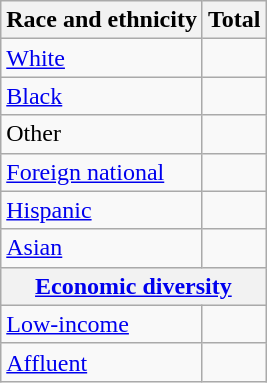<table class="wikitable floatright sortable collapsible"; text-align:right; font-size:80%;">
<tr>
<th>Race and ethnicity</th>
<th colspan="2" data-sort-type=number>Total</th>
</tr>
<tr>
<td><a href='#'>White</a></td>
<td align=right></td>
</tr>
<tr>
<td><a href='#'>Black</a></td>
<td align=right></td>
</tr>
<tr>
<td>Other</td>
<td align=right></td>
</tr>
<tr>
<td><a href='#'>Foreign national</a></td>
<td align=right></td>
</tr>
<tr>
<td><a href='#'>Hispanic</a></td>
<td align=right></td>
</tr>
<tr>
<td><a href='#'>Asian</a></td>
<td align=right></td>
</tr>
<tr>
<th colspan="4" data-sort-type=number><a href='#'>Economic diversity</a></th>
</tr>
<tr>
<td><a href='#'>Low-income</a></td>
<td align=right></td>
</tr>
<tr>
<td><a href='#'>Affluent</a></td>
<td align=right></td>
</tr>
</table>
